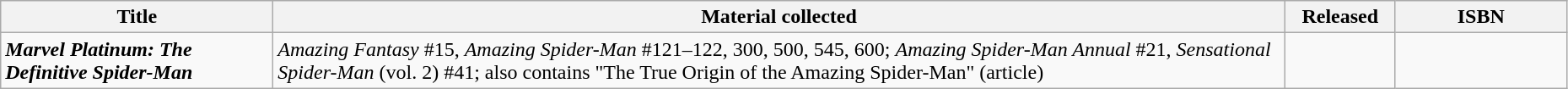<table class="wikitable sortable" width=98%>
<tr>
<th style="width: 13em;'">Title</th>
<th>Material collected</th>
<th style="width: 5em;">Released</th>
<th style="width: 8em;">ISBN</th>
</tr>
<tr>
<td><strong><em>Marvel Platinum: The Definitive Spider-Man</em></strong></td>
<td><em>Amazing Fantasy</em> #15, <em>Amazing Spider-Man</em> #121–122, 300, 500, 545, 600; <em>Amazing Spider-Man Annual</em> #21, <em>Sensational Spider-Man</em> (vol. 2) #41; also contains "The True Origin of the Amazing Spider-Man" (article)</td>
<td></td>
<td></td>
</tr>
</table>
